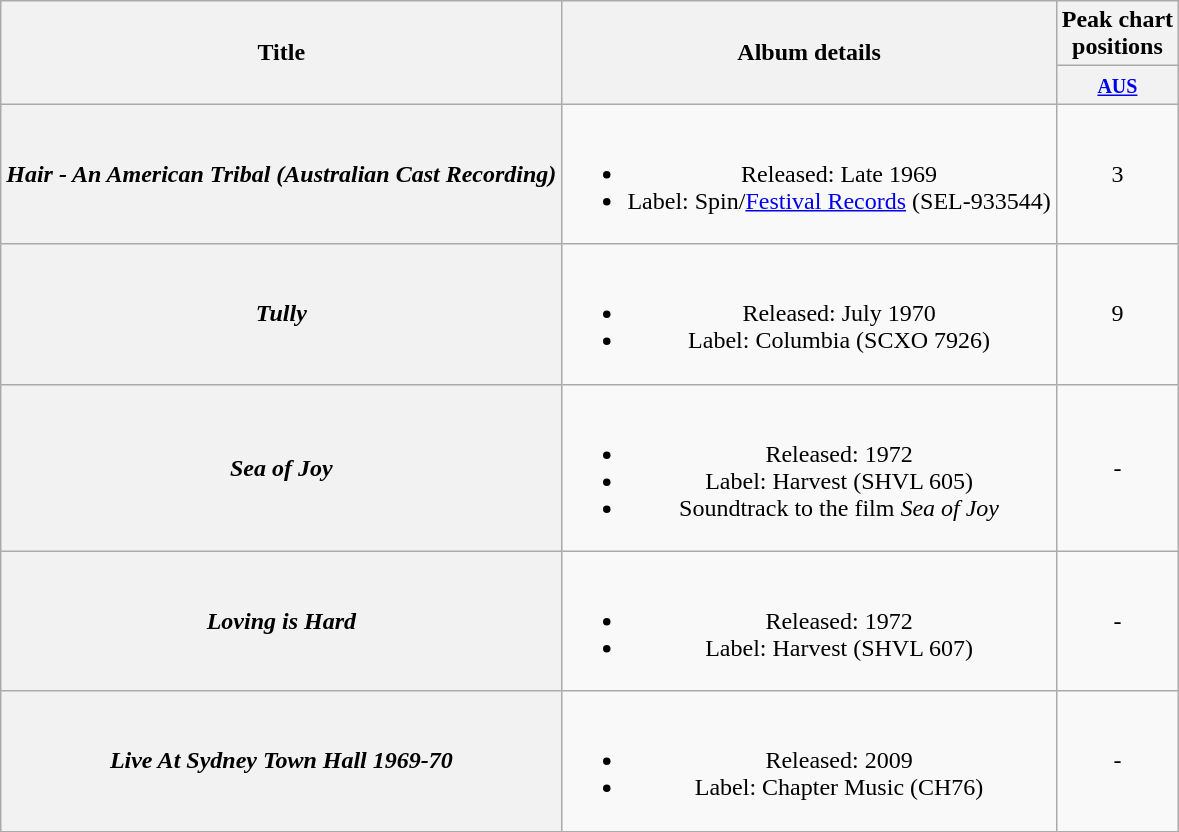<table class="wikitable plainrowheaders" style="text-align:center;" border="1">
<tr>
<th scope="col" rowspan="2">Title</th>
<th scope="col" rowspan="2">Album details</th>
<th scope="col" colspan="1">Peak chart<br>positions</th>
</tr>
<tr>
<th scope="col" style="text-align:center;"><small><a href='#'>AUS</a></small><br></th>
</tr>
<tr>
<th scope="row"><em>Hair - An American Tribal (Australian Cast Recording)</em> </th>
<td><br><ul><li>Released: Late 1969</li><li>Label: Spin/<a href='#'>Festival Records</a> (SEL-933544)</li></ul></td>
<td align="center">3</td>
</tr>
<tr>
<th scope="row"><em>Tully</em></th>
<td><br><ul><li>Released: July 1970</li><li>Label: Columbia (SCXO 7926)</li></ul></td>
<td align="center">9</td>
</tr>
<tr>
<th scope="row"><em>Sea of Joy</em></th>
<td><br><ul><li>Released: 1972</li><li>Label: Harvest (SHVL 605)</li><li>Soundtrack to the film <em>Sea of Joy</em></li></ul></td>
<td align="center">-</td>
</tr>
<tr>
<th scope="row"><em>Loving is Hard</em></th>
<td><br><ul><li>Released: 1972</li><li>Label: Harvest (SHVL 607)</li></ul></td>
<td align="center">-</td>
</tr>
<tr>
<th scope="row"><em>Live At Sydney Town Hall 1969-70</em></th>
<td><br><ul><li>Released: 2009</li><li>Label: Chapter Music (CH76)</li></ul></td>
<td align="center">-</td>
</tr>
</table>
